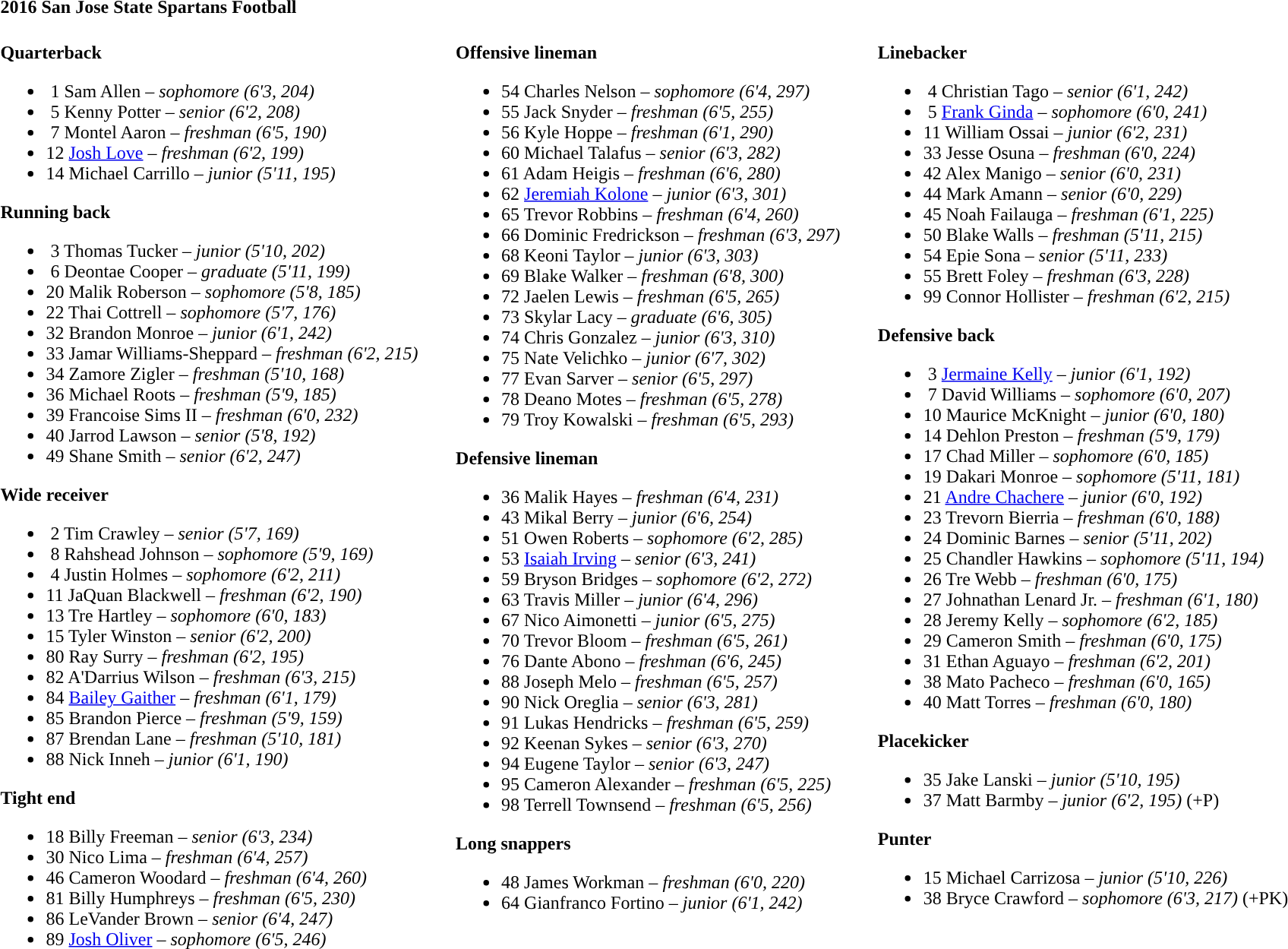<table class="toccolours" style="text-align: left;">
<tr>
<td colspan=11><strong>2016 San Jose State Spartans Football</strong></td>
</tr>
<tr>
<td valign="top"><br><strong>Quarterback</strong><ul><li> 1  Sam Allen – <em>sophomore (6'3, 204)</em></li><li> 5  Kenny Potter – <em>senior (6'2, 208)</em></li><li> 7  Montel Aaron – <em>freshman (6'5, 190)</em></li><li>12 <a href='#'>Josh Love</a> – <em>freshman (6'2, 199)</em></li><li>14 Michael Carrillo – <em>junior (5'11, 195)</em></li></ul><strong>Running back</strong><ul><li> 3  Thomas Tucker – <em>junior (5'10, 202)</em></li><li> 6  Deontae Cooper – <em>graduate (5'11, 199)</em></li><li>20  Malik Roberson – <em>sophomore (5'8, 185)</em></li><li>22  Thai Cottrell – <em>sophomore (5'7, 176)</em></li><li>32  Brandon Monroe – <em>junior (6'1, 242)</em></li><li>33  Jamar Williams-Sheppard – <em>freshman (6'2, 215)</em></li><li>34  Zamore Zigler – <em>freshman (5'10, 168)</em></li><li>36  Michael Roots – <em>freshman (5'9, 185)</em></li><li>39  Francoise Sims II – <em>freshman (6'0, 232)</em></li><li>40  Jarrod Lawson – <em>senior (5'8, 192)</em></li><li>49  Shane Smith – <em>senior (6'2, 247)</em></li></ul><strong>Wide receiver</strong><ul><li> 2  Tim Crawley – <em>senior (5'7, 169)</em></li><li> 8  Rahshead Johnson – <em>sophomore (5'9, 169)</em></li><li> 4  Justin Holmes – <em>sophomore (6'2, 211)</em></li><li>11  JaQuan Blackwell – <em>freshman (6'2, 190)</em></li><li>13  Tre Hartley – <em>sophomore (6'0, 183)</em></li><li>15  Tyler Winston – <em>senior (6'2, 200)</em></li><li>80  Ray Surry – <em>freshman (6'2, 195)</em></li><li>82  A'Darrius Wilson – <em>freshman (6'3, 215)</em></li><li>84  <a href='#'>Bailey Gaither</a> – <em>freshman (6'1, 179)</em></li><li>85  Brandon Pierce – <em>freshman (5'9, 159)</em></li><li>87  Brendan Lane – <em>freshman (5'10, 181)</em></li><li>88  Nick Inneh – <em>junior (6'1, 190)</em></li></ul><strong>Tight end</strong><ul><li>18  Billy Freeman – <em>senior (6'3, 234)</em></li><li>30  Nico Lima – <em>freshman (6'4, 257)</em></li><li>46  Cameron Woodard – <em>freshman (6'4, 260)</em></li><li>81  Billy Humphreys – <em>freshman (6'5, 230)</em></li><li>86  LeVander Brown – <em>senior (6'4, 247)</em></li><li>89  <a href='#'>Josh Oliver</a> – <em>sophomore (6'5, 246)</em></li></ul></td>
<td width="25"> </td>
<td valign="top"><br><strong>Offensive lineman</strong><ul><li>54  Charles Nelson – <em>sophomore (6'4, 297)</em></li><li>55  Jack Snyder – <em>freshman (6'5, 255)</em></li><li>56  Kyle Hoppe – <em>freshman (6'1, 290)</em></li><li>60  Michael Talafus – <em>senior (6'3, 282)</em></li><li>61  Adam Heigis – <em>freshman (6'6, 280)</em></li><li>62  <a href='#'>Jeremiah Kolone</a> – <em>junior (6'3, 301)</em></li><li>65  Trevor Robbins – <em>freshman (6'4, 260)</em></li><li>66  Dominic Fredrickson – <em>freshman (6'3, 297)</em></li><li>68  Keoni Taylor – <em>junior (6'3, 303)</em></li><li>69  Blake Walker – <em>freshman (6'8, 300)</em></li><li>72  Jaelen Lewis – <em>freshman (6'5, 265)</em></li><li>73  Skylar Lacy – <em>graduate (6'6, 305)</em></li><li>74  Chris Gonzalez – <em>junior (6'3, 310)</em></li><li>75  Nate Velichko – <em>junior (6'7, 302)</em></li><li>77  Evan Sarver – <em>senior (6'5, 297)</em></li><li>78  Deano Motes – <em>freshman (6'5, 278)</em></li><li>79  Troy Kowalski – <em>freshman (6'5, 293)</em></li></ul><strong>Defensive lineman</strong><ul><li>36  Malik Hayes – <em>freshman (6'4, 231)</em></li><li>43  Mikal Berry – <em>junior (6'6, 254)</em></li><li>51  Owen Roberts – <em>sophomore (6'2, 285)</em></li><li>53  <a href='#'>Isaiah Irving</a> – <em>senior (6'3, 241)</em></li><li>59  Bryson Bridges – <em>sophomore (6'2, 272)</em></li><li>63  Travis Miller – <em>junior (6'4, 296)</em></li><li>67  Nico Aimonetti – <em>junior (6'5, 275)</em></li><li>70  Trevor Bloom – <em>freshman (6'5, 261)</em></li><li>76  Dante Abono – <em>freshman (6'6, 245)</em></li><li>88  Joseph Melo – <em>freshman (6'5, 257)</em></li><li>90  Nick Oreglia – <em>senior (6'3, 281)</em></li><li>91  Lukas Hendricks – <em>freshman (6'5, 259)</em></li><li>92  Keenan Sykes – <em>senior (6'3, 270)</em></li><li>94  Eugene Taylor – <em>senior (6'3, 247)</em></li><li>95  Cameron Alexander – <em>freshman (6'5, 225)</em></li><li>98  Terrell Townsend – <em>freshman (6'5, 256)</em></li></ul><strong>Long snappers</strong><ul><li>48  James Workman – <em>freshman (6'0, 220)</em></li><li>64  Gianfranco Fortino – <em>junior (6'1, 242)</em></li></ul></td>
<td width="25"> </td>
<td valign="top"><br><strong>Linebacker</strong><ul><li> 4  Christian Tago – <em>senior (6'1, 242)</em></li><li> 5  <a href='#'>Frank Ginda</a> – <em>sophomore (6'0, 241)</em></li><li>11  William Ossai – <em>junior (6'2, 231)</em></li><li>33  Jesse Osuna – <em>freshman (6'0, 224)</em></li><li>42  Alex Manigo – <em>senior (6'0, 231)</em></li><li>44  Mark Amann – <em>senior (6'0, 229)</em></li><li>45  Noah Failauga – <em>freshman (6'1, 225)</em></li><li>50  Blake Walls – <em>freshman (5'11, 215)</em></li><li>54  Epie Sona – <em>senior (5'11, 233)</em></li><li>55  Brett Foley – <em>freshman (6'3, 228)</em></li><li>99  Connor Hollister – <em>freshman (6'2, 215)</em></li></ul><strong>Defensive back</strong><ul><li> 3 <a href='#'>Jermaine Kelly</a> – <em>junior (6'1, 192)</em></li><li> 7 David Williams – <em>sophomore (6'0, 207)</em></li><li>10  Maurice McKnight – <em>junior (6'0, 180)</em></li><li>14  Dehlon Preston – <em>freshman (5'9, 179)</em></li><li>17  Chad Miller – <em>sophomore (6'0, 185)</em></li><li>19  Dakari Monroe – <em>sophomore (5'11, 181)</em></li><li>21  <a href='#'>Andre Chachere</a> – <em>junior (6'0, 192)</em></li><li>23  Trevorn Bierria – <em>freshman (6'0, 188)</em></li><li>24  Dominic Barnes – <em>senior (5'11, 202)</em></li><li>25  Chandler Hawkins – <em>sophomore (5'11, 194)</em></li><li>26  Tre Webb – <em>freshman (6'0, 175)</em></li><li>27  Johnathan Lenard Jr. – <em>freshman (6'1, 180)</em></li><li>28  Jeremy Kelly – <em>sophomore (6'2, 185)</em></li><li>29  Cameron Smith – <em>freshman (6'0, 175)</em></li><li>31  Ethan Aguayo – <em>freshman (6'2, 201)</em></li><li>38  Mato Pacheco – <em>freshman (6'0, 165)</em></li><li>40  Matt Torres – <em>freshman (6'0, 180)</em></li></ul><strong>Placekicker</strong><ul><li>35  Jake Lanski – <em>junior (5'10, 195)</em></li><li>37  Matt Barmby – <em>junior (6'2, 195)</em> (+P)</li></ul><strong>Punter</strong><ul><li>15  Michael Carrizosa – <em>junior (5'10, 226)</em></li><li>38  Bryce Crawford – <em>sophomore (6'3, 217)</em> (+PK)</li></ul></td>
</tr>
<tr>
</tr>
</table>
